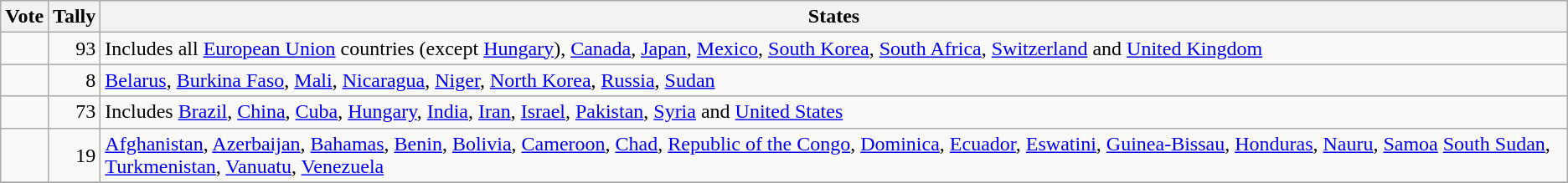<table class="wikitable">
<tr>
<th scope="col">Vote</th>
<th scope="col">Tally</th>
<th scope="col">States</th>
</tr>
<tr>
<td></td>
<td style="text-align: right">93</td>
<td>Includes all <a href='#'>European Union</a> countries (except <a href='#'>Hungary</a>), <a href='#'>Canada</a>, <a href='#'>Japan</a>, <a href='#'>Mexico</a>, <a href='#'>South Korea</a>, <a href='#'>South Africa</a>, <a href='#'>Switzerland</a> and <a href='#'>United Kingdom</a></td>
</tr>
<tr>
<td></td>
<td style="text-align: right">8</td>
<td><a href='#'>Belarus</a>, <a href='#'>Burkina Faso</a>, <a href='#'>Mali</a>, <a href='#'>Nicaragua</a>, <a href='#'>Niger</a>, <a href='#'>North Korea</a>, <a href='#'>Russia</a>, <a href='#'>Sudan</a></td>
</tr>
<tr>
<td></td>
<td style="text-align: right">73</td>
<td>Includes <a href='#'>Brazil</a>, <a href='#'>China</a>, <a href='#'>Cuba</a>, <a href='#'>Hungary</a>, <a href='#'>India</a>, <a href='#'>Iran</a>, <a href='#'>Israel</a>, <a href='#'>Pakistan</a>, <a href='#'>Syria</a> and <a href='#'>United States</a></td>
</tr>
<tr>
<td></td>
<td style="text-align: right">19</td>
<td><a href='#'>Afghanistan</a>, <a href='#'>Azerbaijan</a>, <a href='#'>Bahamas</a>, <a href='#'>Benin</a>, <a href='#'>Bolivia</a>, <a href='#'>Cameroon</a>, <a href='#'>Chad</a>, <a href='#'>Republic of the Congo</a>, <a href='#'>Dominica</a>, <a href='#'>Ecuador</a>, <a href='#'>Eswatini</a>, <a href='#'>Guinea-Bissau</a>, <a href='#'>Honduras</a>, <a href='#'>Nauru</a>, <a href='#'>Samoa</a> <a href='#'>South Sudan</a>, <a href='#'>Turkmenistan</a>, <a href='#'>Vanuatu</a>, <a href='#'>Venezuela</a></td>
</tr>
<tr>
</tr>
</table>
